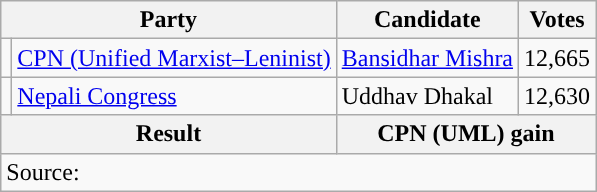<table class="wikitable">
<tr>
<th colspan="2">Party</th>
<th>Candidate</th>
<th>Votes</th>
</tr>
<tr>
<td style="background-color:"></td>
<td><a href='#'>CPN (Unified Marxist–Leninist)</a></td>
<td><a href='#'>Bansidhar Mishra</a></td>
<td>12,665</td>
</tr>
<tr>
<td style="background-color:"></td>
<td><a href='#'>Nepali Congress</a></td>
<td>Uddhav Dhakal</td>
<td>12,630</td>
</tr>
<tr>
<th colspan="2">Result</th>
<th colspan="2">CPN (UML) gain</th>
</tr>
<tr>
<td colspan="4">Source: </td>
</tr>
</table>
